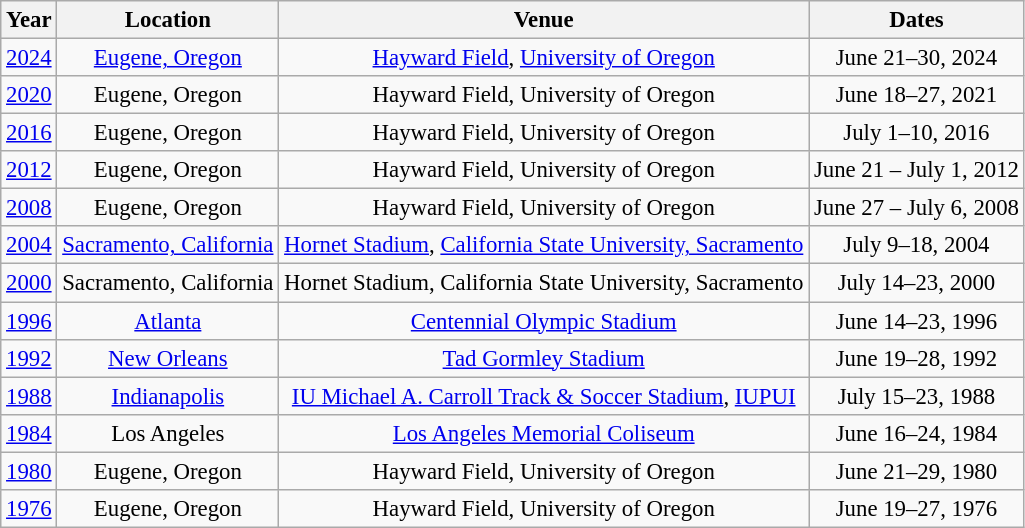<table class="wikitable" style="text-align:center; font-size:95%;">
<tr>
<th>Year</th>
<th>Location</th>
<th>Venue</th>
<th>Dates</th>
</tr>
<tr>
<td><a href='#'>2024</a></td>
<td><a href='#'>Eugene, Oregon</a></td>
<td><a href='#'>Hayward Field</a>, <a href='#'>University of Oregon</a></td>
<td>June 21–30, 2024</td>
</tr>
<tr>
<td><a href='#'>2020</a></td>
<td>Eugene, Oregon</td>
<td>Hayward Field, University of Oregon</td>
<td>June 18–27, 2021</td>
</tr>
<tr>
<td><a href='#'>2016</a></td>
<td>Eugene, Oregon</td>
<td>Hayward Field, University of Oregon</td>
<td>July 1–10, 2016</td>
</tr>
<tr>
<td><a href='#'>2012</a></td>
<td>Eugene, Oregon</td>
<td>Hayward Field, University of Oregon</td>
<td>June 21 – July 1, 2012</td>
</tr>
<tr>
<td><a href='#'>2008</a></td>
<td>Eugene, Oregon</td>
<td>Hayward Field, University of Oregon</td>
<td>June 27 – July 6, 2008</td>
</tr>
<tr>
<td><a href='#'>2004</a></td>
<td><a href='#'>Sacramento, California</a></td>
<td><a href='#'>Hornet Stadium</a>, <a href='#'>California State University, Sacramento</a></td>
<td>July 9–18, 2004</td>
</tr>
<tr>
<td><a href='#'>2000</a></td>
<td>Sacramento, California</td>
<td>Hornet Stadium, California State University, Sacramento</td>
<td>July 14–23, 2000</td>
</tr>
<tr>
<td><a href='#'>1996</a></td>
<td><a href='#'>Atlanta</a></td>
<td><a href='#'>Centennial Olympic Stadium</a></td>
<td>June 14–23, 1996</td>
</tr>
<tr>
<td><a href='#'>1992</a></td>
<td><a href='#'>New Orleans</a></td>
<td><a href='#'>Tad Gormley Stadium</a></td>
<td>June 19–28, 1992</td>
</tr>
<tr>
<td><a href='#'>1988</a></td>
<td><a href='#'>Indianapolis</a></td>
<td><a href='#'>IU Michael A. Carroll Track & Soccer Stadium</a>, <a href='#'>IUPUI</a></td>
<td>July 15–23, 1988</td>
</tr>
<tr>
<td><a href='#'>1984</a></td>
<td>Los Angeles</td>
<td><a href='#'>Los Angeles Memorial Coliseum</a></td>
<td>June 16–24, 1984</td>
</tr>
<tr>
<td><a href='#'>1980</a></td>
<td>Eugene, Oregon</td>
<td>Hayward Field, University of Oregon</td>
<td>June 21–29, 1980</td>
</tr>
<tr>
<td><a href='#'>1976</a></td>
<td>Eugene, Oregon</td>
<td>Hayward Field, University of Oregon</td>
<td>June 19–27, 1976</td>
</tr>
</table>
